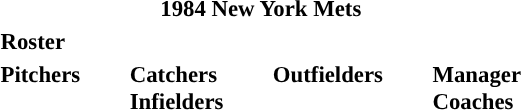<table class="toccolours" style="font-size: 95%;">
<tr>
<th colspan="10">1984 New York Mets</th>
</tr>
<tr>
<td colspan="10"><strong>Roster</strong></td>
</tr>
<tr>
<td valign="top"><strong>Pitchers</strong><br>














</td>
<td width="25px"></td>
<td valign="top"><strong>Catchers</strong><br>




<strong>Infielders</strong>










</td>
<td width="25px"></td>
<td valign="top"><strong>Outfielders</strong><br>






</td>
<td width="25px"></td>
<td valign="top"><strong>Manager</strong><br>
<strong>Coaches</strong>




</td>
</tr>
</table>
